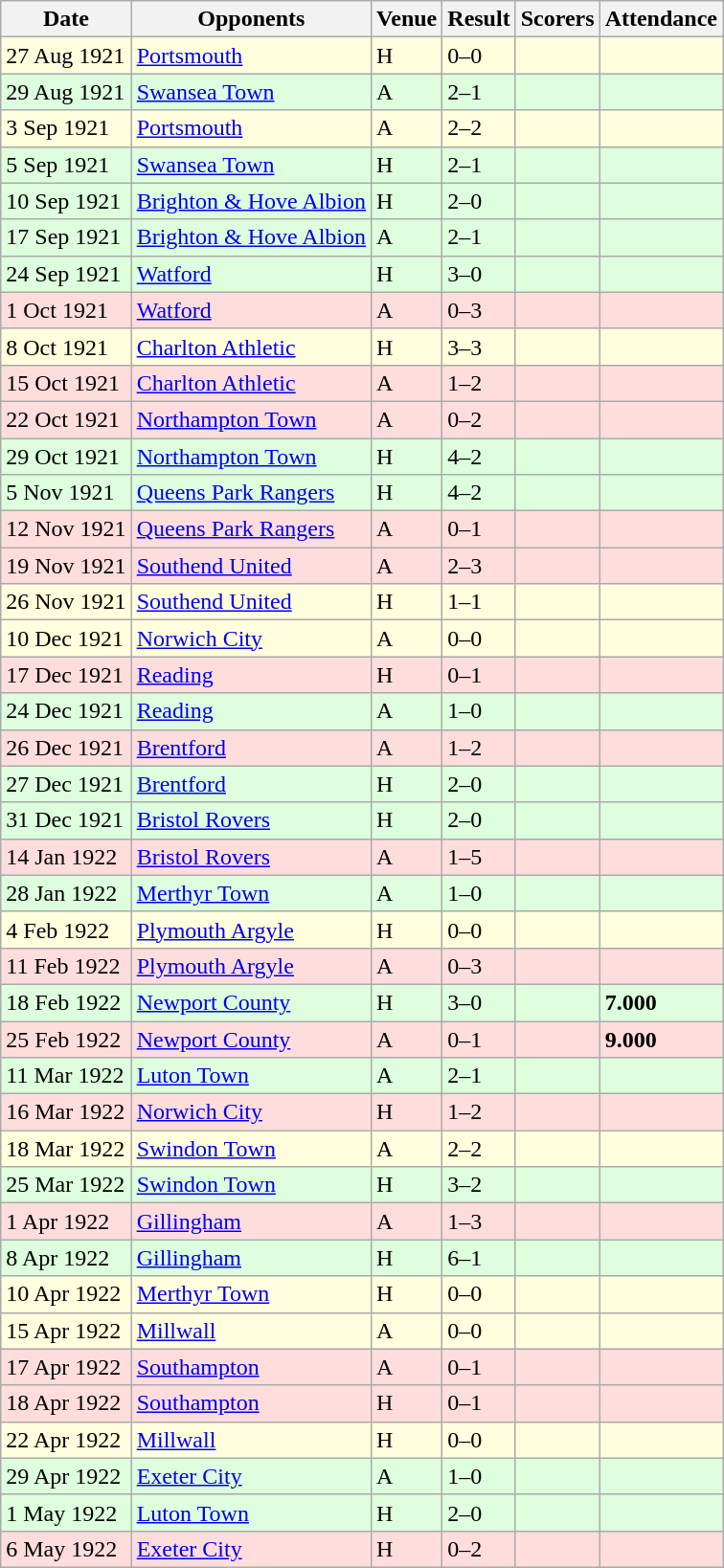<table class="wikitable sortable">
<tr>
<th>Date</th>
<th>Opponents</th>
<th>Venue</th>
<th>Result</th>
<th>Scorers</th>
<th>Attendance</th>
</tr>
<tr bgcolor="#ffffdd">
<td>27 Aug 1921</td>
<td><a href='#'>Portsmouth</a></td>
<td>H</td>
<td>0–0</td>
<td></td>
<td></td>
</tr>
<tr bgcolor="#ddffdd">
<td>29 Aug 1921</td>
<td><a href='#'>Swansea Town</a></td>
<td>A</td>
<td>2–1</td>
<td></td>
<td></td>
</tr>
<tr bgcolor="#ffffdd">
<td>3 Sep 1921</td>
<td><a href='#'>Portsmouth</a></td>
<td>A</td>
<td>2–2</td>
<td></td>
<td></td>
</tr>
<tr bgcolor="#ddffdd">
<td>5 Sep 1921</td>
<td><a href='#'>Swansea Town</a></td>
<td>H</td>
<td>2–1</td>
<td></td>
<td></td>
</tr>
<tr bgcolor="#ddffdd">
<td>10 Sep 1921</td>
<td><a href='#'>Brighton & Hove Albion</a></td>
<td>H</td>
<td>2–0</td>
<td></td>
<td></td>
</tr>
<tr bgcolor="#ddffdd">
<td>17 Sep 1921</td>
<td><a href='#'>Brighton & Hove Albion</a></td>
<td>A</td>
<td>2–1</td>
<td></td>
<td></td>
</tr>
<tr bgcolor="#ddffdd">
<td>24 Sep 1921</td>
<td><a href='#'>Watford</a></td>
<td>H</td>
<td>3–0</td>
<td></td>
<td></td>
</tr>
<tr bgcolor="#ffdddd">
<td>1 Oct 1921</td>
<td><a href='#'>Watford</a></td>
<td>A</td>
<td>0–3</td>
<td></td>
<td></td>
</tr>
<tr bgcolor="#ffffdd">
<td>8 Oct 1921</td>
<td><a href='#'>Charlton Athletic</a></td>
<td>H</td>
<td>3–3</td>
<td></td>
<td></td>
</tr>
<tr bgcolor="#ffdddd">
<td>15 Oct 1921</td>
<td><a href='#'>Charlton Athletic</a></td>
<td>A</td>
<td>1–2</td>
<td></td>
<td></td>
</tr>
<tr bgcolor="#ffdddd">
<td>22 Oct 1921</td>
<td><a href='#'>Northampton Town</a></td>
<td>A</td>
<td>0–2</td>
<td></td>
<td></td>
</tr>
<tr bgcolor="#ddffdd">
<td>29 Oct 1921</td>
<td><a href='#'>Northampton Town</a></td>
<td>H</td>
<td>4–2</td>
<td></td>
<td></td>
</tr>
<tr bgcolor="#ddffdd">
<td>5 Nov 1921</td>
<td><a href='#'>Queens Park Rangers</a></td>
<td>H</td>
<td>4–2</td>
<td></td>
<td></td>
</tr>
<tr bgcolor="#ffdddd">
<td>12 Nov 1921</td>
<td><a href='#'>Queens Park Rangers</a></td>
<td>A</td>
<td>0–1</td>
<td></td>
<td></td>
</tr>
<tr bgcolor="#ffdddd">
<td>19 Nov 1921</td>
<td><a href='#'>Southend United</a></td>
<td>A</td>
<td>2–3</td>
<td></td>
<td></td>
</tr>
<tr bgcolor="#ffffdd">
<td>26 Nov 1921</td>
<td><a href='#'>Southend United</a></td>
<td>H</td>
<td>1–1</td>
<td></td>
<td></td>
</tr>
<tr bgcolor="#ffffdd">
<td>10 Dec 1921</td>
<td><a href='#'>Norwich City</a></td>
<td>A</td>
<td>0–0</td>
<td></td>
<td></td>
</tr>
<tr bgcolor="#ffdddd">
<td>17 Dec 1921</td>
<td><a href='#'>Reading</a></td>
<td>H</td>
<td>0–1</td>
<td></td>
<td></td>
</tr>
<tr bgcolor="#ddffdd">
<td>24 Dec 1921</td>
<td><a href='#'>Reading</a></td>
<td>A</td>
<td>1–0</td>
<td></td>
<td></td>
</tr>
<tr bgcolor="#ffdddd">
<td>26 Dec 1921</td>
<td><a href='#'>Brentford</a></td>
<td>A</td>
<td>1–2</td>
<td></td>
<td></td>
</tr>
<tr bgcolor="#ddffdd">
<td>27 Dec 1921</td>
<td><a href='#'>Brentford</a></td>
<td>H</td>
<td>2–0</td>
<td></td>
<td></td>
</tr>
<tr bgcolor="#ddffdd">
<td>31 Dec 1921</td>
<td><a href='#'>Bristol Rovers</a></td>
<td>H</td>
<td>2–0</td>
<td></td>
<td></td>
</tr>
<tr bgcolor="#ffdddd">
<td>14 Jan 1922</td>
<td><a href='#'>Bristol Rovers</a></td>
<td>A</td>
<td>1–5</td>
<td></td>
<td></td>
</tr>
<tr bgcolor="#ddffdd">
<td>28 Jan 1922</td>
<td><a href='#'>Merthyr Town</a></td>
<td>A</td>
<td>1–0</td>
<td></td>
<td></td>
</tr>
<tr bgcolor="#ffffdd">
<td>4 Feb 1922</td>
<td><a href='#'>Plymouth Argyle</a></td>
<td>H</td>
<td>0–0</td>
<td></td>
<td></td>
</tr>
<tr bgcolor="#ffdddd">
<td>11 Feb 1922</td>
<td><a href='#'>Plymouth Argyle</a></td>
<td>A</td>
<td>0–3</td>
<td></td>
<td></td>
</tr>
<tr bgcolor="#ddffdd">
<td>18 Feb 1922</td>
<td><a href='#'>Newport County</a></td>
<td>H</td>
<td>3–0</td>
<td></td>
<td><strong>7.000</strong></td>
</tr>
<tr bgcolor="#ffdddd">
<td>25 Feb 1922</td>
<td><a href='#'>Newport County</a></td>
<td>A</td>
<td>0–1</td>
<td></td>
<td><strong>9.000</strong></td>
</tr>
<tr bgcolor="#ddffdd">
<td>11 Mar 1922</td>
<td><a href='#'>Luton Town</a></td>
<td>A</td>
<td>2–1</td>
<td></td>
<td></td>
</tr>
<tr bgcolor="#ffdddd">
<td>16 Mar 1922</td>
<td><a href='#'>Norwich City</a></td>
<td>H</td>
<td>1–2</td>
<td></td>
<td></td>
</tr>
<tr bgcolor="#ffffdd">
<td>18 Mar 1922</td>
<td><a href='#'>Swindon Town</a></td>
<td>A</td>
<td>2–2</td>
<td></td>
<td></td>
</tr>
<tr bgcolor="#ddffdd">
<td>25 Mar 1922</td>
<td><a href='#'>Swindon Town</a></td>
<td>H</td>
<td>3–2</td>
<td></td>
<td></td>
</tr>
<tr bgcolor="#ffdddd">
<td>1 Apr 1922</td>
<td><a href='#'>Gillingham</a></td>
<td>A</td>
<td>1–3</td>
<td></td>
<td></td>
</tr>
<tr bgcolor="#ddffdd">
<td>8 Apr 1922</td>
<td><a href='#'>Gillingham</a></td>
<td>H</td>
<td>6–1</td>
<td></td>
<td></td>
</tr>
<tr bgcolor="#ffffdd">
<td>10 Apr 1922</td>
<td><a href='#'>Merthyr Town</a></td>
<td>H</td>
<td>0–0</td>
<td></td>
<td></td>
</tr>
<tr bgcolor="#ffffdd">
<td>15 Apr 1922</td>
<td><a href='#'>Millwall</a></td>
<td>A</td>
<td>0–0</td>
<td></td>
<td></td>
</tr>
<tr bgcolor="#ffdddd">
<td>17 Apr 1922</td>
<td><a href='#'>Southampton</a></td>
<td>A</td>
<td>0–1</td>
<td></td>
<td></td>
</tr>
<tr bgcolor="#ffdddd">
<td>18 Apr 1922</td>
<td><a href='#'>Southampton</a></td>
<td>H</td>
<td>0–1</td>
<td></td>
<td></td>
</tr>
<tr bgcolor="#ffffdd">
<td>22 Apr 1922</td>
<td><a href='#'>Millwall</a></td>
<td>H</td>
<td>0–0</td>
<td></td>
<td></td>
</tr>
<tr bgcolor="#ddffdd">
<td>29 Apr 1922</td>
<td><a href='#'>Exeter City</a></td>
<td>A</td>
<td>1–0</td>
<td></td>
<td></td>
</tr>
<tr bgcolor="#ddffdd">
<td>1 May 1922</td>
<td><a href='#'>Luton Town</a></td>
<td>H</td>
<td>2–0</td>
<td></td>
<td></td>
</tr>
<tr bgcolor="#ffdddd">
<td>6 May 1922</td>
<td><a href='#'>Exeter City</a></td>
<td>H</td>
<td>0–2</td>
<td></td>
<td></td>
</tr>
</table>
